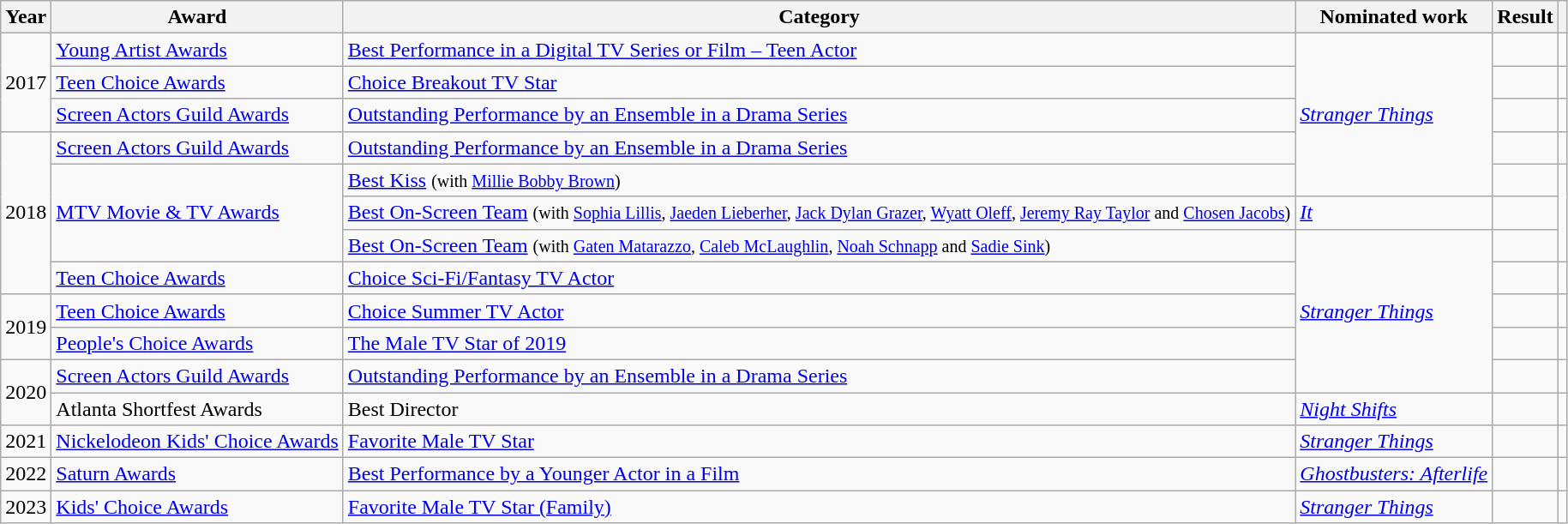<table class="wikitable sortable">
<tr>
<th>Year</th>
<th>Award</th>
<th>Category</th>
<th>Nominated work</th>
<th>Result</th>
<th class="unsortable"></th>
</tr>
<tr>
<td rowspan="3">2017</td>
<td><a href='#'>Young Artist Awards</a></td>
<td><a href='#'>Best Performance in a Digital TV Series or Film – Teen Actor</a></td>
<td rowspan="5"><em><a href='#'>Stranger Things</a></em></td>
<td></td>
<td></td>
</tr>
<tr>
<td><a href='#'>Teen Choice Awards</a></td>
<td><a href='#'>Choice Breakout TV Star</a></td>
<td></td>
<td></td>
</tr>
<tr>
<td><a href='#'>Screen Actors Guild Awards</a></td>
<td><a href='#'>Outstanding Performance by an Ensemble in a Drama Series</a></td>
<td></td>
<td></td>
</tr>
<tr>
<td rowspan="5">2018</td>
<td><a href='#'>Screen Actors Guild Awards</a></td>
<td><a href='#'>Outstanding Performance by an Ensemble in a Drama Series</a></td>
<td></td>
<td></td>
</tr>
<tr>
<td rowspan="3"><a href='#'>MTV Movie & TV Awards</a></td>
<td><a href='#'>Best Kiss</a> <small>(with <a href='#'>Millie Bobby Brown</a>)</small></td>
<td></td>
<td rowspan="3"></td>
</tr>
<tr>
<td><a href='#'>Best On-Screen Team</a> <small>(with <a href='#'>Sophia Lillis</a>, <a href='#'>Jaeden Lieberher</a>, <a href='#'>Jack Dylan Grazer</a>, <a href='#'>Wyatt Oleff</a>, <a href='#'>Jeremy Ray Taylor</a> and <a href='#'>Chosen Jacobs</a>)</small></td>
<td><em><a href='#'>It</a></em></td>
<td></td>
</tr>
<tr>
<td><a href='#'>Best On-Screen Team</a> <small>(with <a href='#'>Gaten Matarazzo</a>, <a href='#'>Caleb McLaughlin</a>, <a href='#'>Noah Schnapp</a> and <a href='#'>Sadie Sink</a>)</small></td>
<td rowspan="5"><em><a href='#'>Stranger Things</a></em></td>
<td></td>
</tr>
<tr>
<td><a href='#'>Teen Choice Awards</a></td>
<td><a href='#'>Choice Sci-Fi/Fantasy TV Actor</a></td>
<td></td>
<td></td>
</tr>
<tr>
<td rowspan="2">2019</td>
<td><a href='#'>Teen Choice Awards</a></td>
<td><a href='#'>Choice Summer TV Actor</a></td>
<td></td>
<td></td>
</tr>
<tr>
<td><a href='#'>People's Choice Awards</a></td>
<td><a href='#'>The Male TV Star of 2019</a></td>
<td></td>
<td></td>
</tr>
<tr>
<td rowspan="2">2020</td>
<td><a href='#'>Screen Actors Guild Awards</a></td>
<td><a href='#'>Outstanding Performance by an Ensemble in a Drama Series</a></td>
<td></td>
<td></td>
</tr>
<tr>
<td>Atlanta Shortfest Awards</td>
<td>Best Director</td>
<td><em><a href='#'>Night Shifts</a></em></td>
<td></td>
<td></td>
</tr>
<tr>
<td>2021</td>
<td><a href='#'>Nickelodeon Kids' Choice Awards</a></td>
<td><a href='#'>Favorite Male TV Star</a></td>
<td><em><a href='#'>Stranger Things</a></em></td>
<td></td>
<td></td>
</tr>
<tr>
<td>2022</td>
<td><a href='#'>Saturn Awards</a></td>
<td><a href='#'>Best Performance by a Younger Actor in a Film</a></td>
<td><em><a href='#'>Ghostbusters: Afterlife</a></em></td>
<td></td>
<td></td>
</tr>
<tr>
<td>2023</td>
<td><a href='#'>Kids' Choice Awards</a></td>
<td><a href='#'>Favorite Male TV Star (Family)</a></td>
<td><em><a href='#'>Stranger Things</a></em></td>
<td></td>
<td></td>
</tr>
</table>
